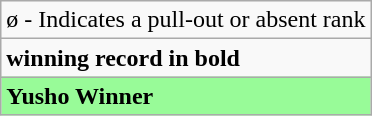<table class="wikitable">
<tr>
<td>ø - Indicates a pull-out or absent rank</td>
</tr>
<tr>
<td><strong>winning record in bold</strong></td>
</tr>
<tr>
<td style="background: PaleGreen;"><strong>Yusho Winner</strong></td>
</tr>
</table>
